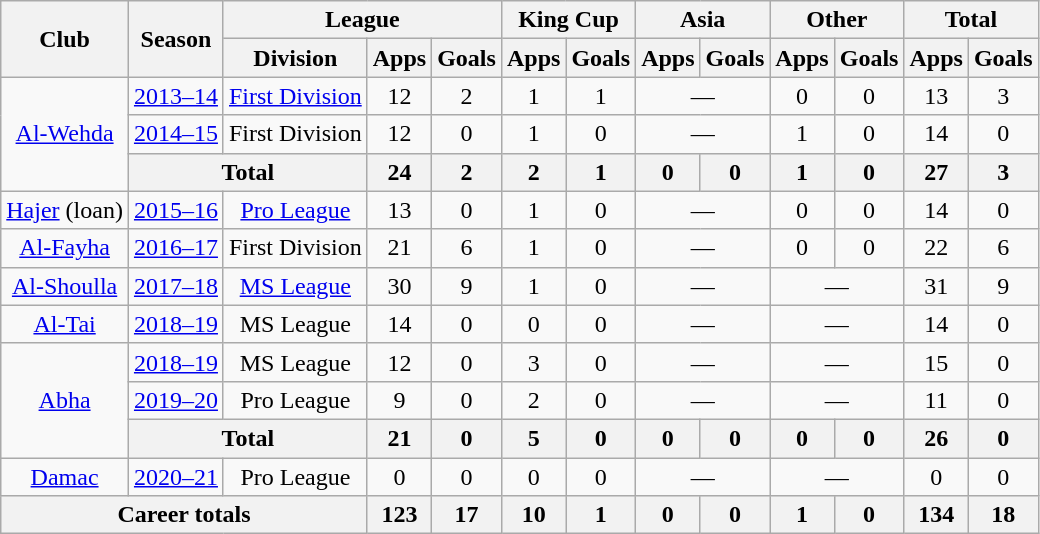<table class="wikitable" style="text-align: center">
<tr>
<th rowspan=2>Club</th>
<th rowspan=2>Season</th>
<th colspan=3>League</th>
<th colspan=2>King Cup</th>
<th colspan=2>Asia</th>
<th colspan=2>Other</th>
<th colspan=2>Total</th>
</tr>
<tr>
<th>Division</th>
<th>Apps</th>
<th>Goals</th>
<th>Apps</th>
<th>Goals</th>
<th>Apps</th>
<th>Goals</th>
<th>Apps</th>
<th>Goals</th>
<th>Apps</th>
<th>Goals</th>
</tr>
<tr>
<td rowspan=3><a href='#'>Al-Wehda</a></td>
<td><a href='#'>2013–14</a></td>
<td><a href='#'>First Division</a></td>
<td>12</td>
<td>2</td>
<td>1</td>
<td>1</td>
<td colspan=2>—</td>
<td>0</td>
<td>0</td>
<td>13</td>
<td>3</td>
</tr>
<tr>
<td><a href='#'>2014–15</a></td>
<td>First Division</td>
<td>12</td>
<td>0</td>
<td>1</td>
<td>0</td>
<td colspan=2>—</td>
<td>1</td>
<td>0</td>
<td>14</td>
<td>0</td>
</tr>
<tr>
<th colspan="2">Total</th>
<th>24</th>
<th>2</th>
<th>2</th>
<th>1</th>
<th>0</th>
<th>0</th>
<th>1</th>
<th>0</th>
<th>27</th>
<th>3</th>
</tr>
<tr>
<td rowspan=1><a href='#'>Hajer</a> (loan)</td>
<td><a href='#'>2015–16</a></td>
<td><a href='#'>Pro League</a></td>
<td>13</td>
<td>0</td>
<td>1</td>
<td>0</td>
<td colspan=2>—</td>
<td>0</td>
<td>0</td>
<td>14</td>
<td>0</td>
</tr>
<tr>
<td rowspan=1><a href='#'>Al-Fayha</a></td>
<td><a href='#'>2016–17</a></td>
<td>First Division</td>
<td>21</td>
<td>6</td>
<td>1</td>
<td>0</td>
<td colspan=2>—</td>
<td>0</td>
<td>0</td>
<td>22</td>
<td>6</td>
</tr>
<tr>
<td rowspan=1><a href='#'>Al-Shoulla</a></td>
<td><a href='#'>2017–18</a></td>
<td><a href='#'>MS League</a></td>
<td>30</td>
<td>9</td>
<td>1</td>
<td>0</td>
<td colspan=2>—</td>
<td colspan=2>—</td>
<td>31</td>
<td>9</td>
</tr>
<tr>
<td rowspan=1><a href='#'>Al-Tai</a></td>
<td><a href='#'>2018–19</a></td>
<td>MS League</td>
<td>14</td>
<td>0</td>
<td>0</td>
<td>0</td>
<td colspan=2>—</td>
<td colspan=2>—</td>
<td>14</td>
<td>0</td>
</tr>
<tr>
<td rowspan=3><a href='#'>Abha</a></td>
<td><a href='#'>2018–19</a></td>
<td>MS League</td>
<td>12</td>
<td>0</td>
<td>3</td>
<td>0</td>
<td colspan=2>—</td>
<td colspan=2>—</td>
<td>15</td>
<td>0</td>
</tr>
<tr>
<td><a href='#'>2019–20</a></td>
<td>Pro League</td>
<td>9</td>
<td>0</td>
<td>2</td>
<td>0</td>
<td colspan=2>—</td>
<td colspan=2>—</td>
<td>11</td>
<td>0</td>
</tr>
<tr>
<th colspan="2">Total</th>
<th>21</th>
<th>0</th>
<th>5</th>
<th>0</th>
<th>0</th>
<th>0</th>
<th>0</th>
<th>0</th>
<th>26</th>
<th>0</th>
</tr>
<tr>
<td rowspan=1><a href='#'>Damac</a></td>
<td><a href='#'>2020–21</a></td>
<td>Pro League</td>
<td>0</td>
<td>0</td>
<td>0</td>
<td>0</td>
<td colspan=2>—</td>
<td colspan=2>—</td>
<td>0</td>
<td>0</td>
</tr>
<tr>
<th colspan=3>Career totals</th>
<th>123</th>
<th>17</th>
<th>10</th>
<th>1</th>
<th>0</th>
<th>0</th>
<th>1</th>
<th>0</th>
<th>134</th>
<th>18</th>
</tr>
</table>
